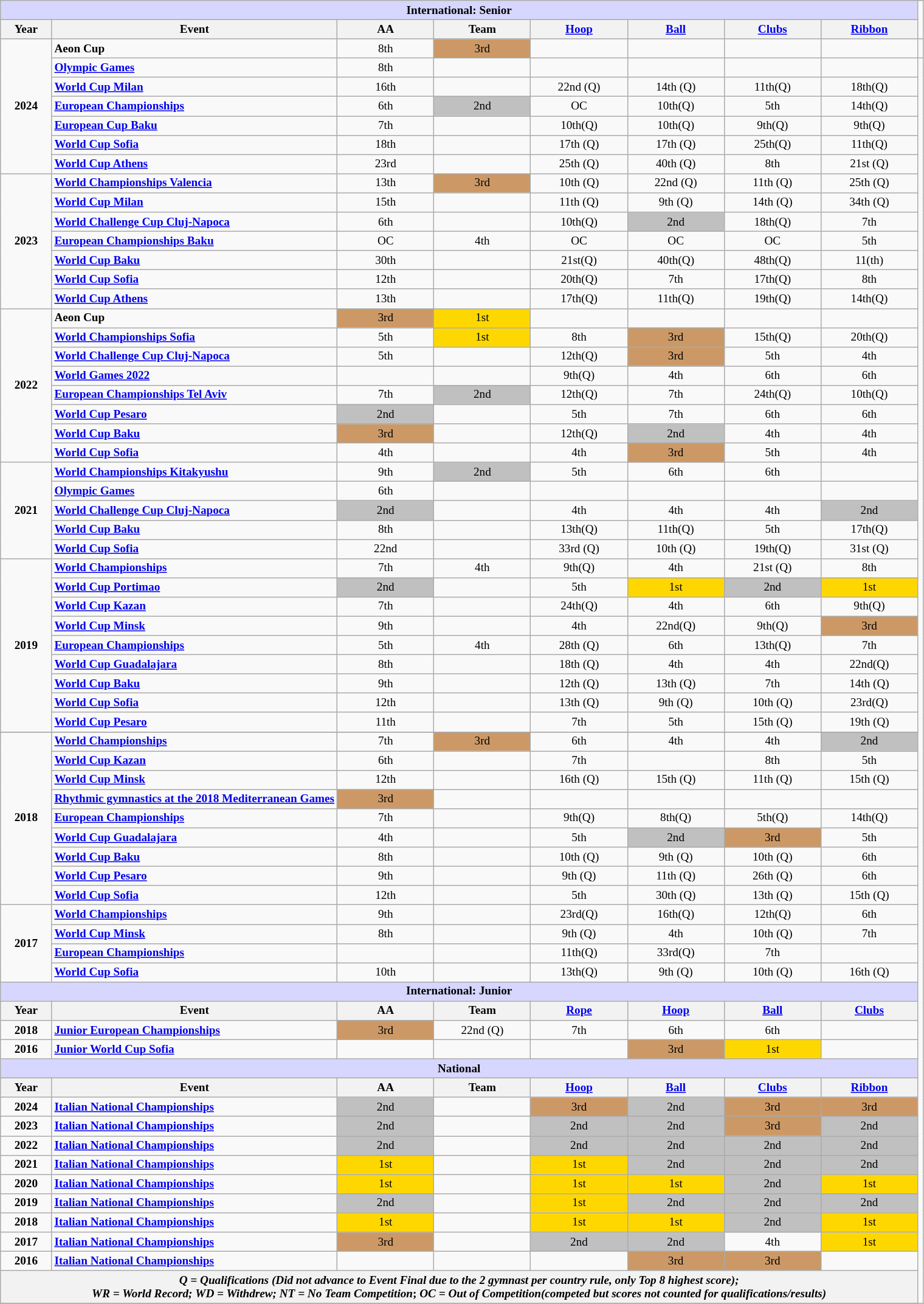<table class="wikitable" style="text-align:center; font-size: 80%;">
<tr>
<th colspan="8" align="center" style="background-color: #D6D6FF; "><strong>International: Senior</strong></th>
</tr>
<tr>
<th>Year</th>
<th>Event</th>
<th width="100px">AA</th>
<th width="100px">Team</th>
<th width="100px"><a href='#'>Hoop</a></th>
<th width="100px"><a href='#'>Ball</a></th>
<th width="100px"><a href='#'>Clubs</a></th>
<th width="100px"><a href='#'>Ribbon</a></th>
</tr>
<tr>
<td rowspan="7"><strong>2024</strong></td>
<td align="left"><strong>Aeon Cup</strong></td>
<td>8th</td>
<td bgcolor="#CC9966">3rd</td>
<td></td>
<td></td>
<td></td>
<td></td>
<td></td>
</tr>
<tr>
<td align="left"><a href='#'><strong>Olympic Games</strong></a></td>
<td>8th</td>
<td></td>
<td></td>
<td></td>
<td></td>
<td></td>
</tr>
<tr>
<td align="left"><strong><a href='#'>World Cup Milan</a></strong></td>
<td>16th</td>
<td></td>
<td>22nd (Q)</td>
<td>14th (Q)</td>
<td>11th(Q)</td>
<td>18th(Q)</td>
</tr>
<tr>
<td align="left"><strong><a href='#'>European Championships</a></strong></td>
<td>6th</td>
<td bgcolor="silver">2nd</td>
<td>OC</td>
<td>10th(Q)</td>
<td>5th</td>
<td>14th(Q)</td>
</tr>
<tr>
<td align="left"><strong><a href='#'>European Cup Baku</a></strong></td>
<td>7th</td>
<td></td>
<td>10th(Q)</td>
<td>10th(Q)</td>
<td>9th(Q)</td>
<td>9th(Q)</td>
</tr>
<tr>
<td align="left"><strong><a href='#'>World Cup Sofia</a></strong></td>
<td>18th</td>
<td></td>
<td>17th (Q)</td>
<td>17th (Q)</td>
<td>25th(Q)</td>
<td>11th(Q)</td>
</tr>
<tr>
<td align="left"><strong><a href='#'>World Cup Athens</a></strong></td>
<td>23rd</td>
<td></td>
<td>25th (Q)</td>
<td>40th (Q)</td>
<td>8th</td>
<td>21st (Q)</td>
</tr>
<tr>
<td rowspan="7"><strong>2023</strong></td>
<td align="left"><strong><a href='#'>World Championships Valencia</a></strong></td>
<td>13th</td>
<td bgcolor="#CC9966">3rd</td>
<td>10th (Q)</td>
<td>22nd (Q)</td>
<td>11th (Q)</td>
<td>25th (Q)</td>
</tr>
<tr>
<td align="left"><strong><a href='#'>World Cup Milan</a></strong></td>
<td>15th</td>
<td></td>
<td>11th (Q)</td>
<td>9th (Q)</td>
<td>14th (Q)</td>
<td>34th (Q)</td>
</tr>
<tr>
<td align="left"><strong><a href='#'>World Challenge Cup Cluj-Napoca</a></strong></td>
<td>6th</td>
<td></td>
<td>10th(Q)</td>
<td bgcolor="silver">2nd</td>
<td>18th(Q)</td>
<td>7th</td>
</tr>
<tr>
<td align="left"><strong><a href='#'>European Championships Baku</a></strong></td>
<td>OC</td>
<td>4th</td>
<td>OC</td>
<td>OC</td>
<td>OC</td>
<td>5th</td>
</tr>
<tr>
<td align="left"><strong><a href='#'>World Cup Baku</a></strong></td>
<td>30th</td>
<td></td>
<td>21st(Q)</td>
<td>40th(Q)</td>
<td>48th(Q)</td>
<td>11(th)</td>
</tr>
<tr>
<td align="left"><strong><a href='#'>World Cup Sofia</a></strong></td>
<td>12th</td>
<td></td>
<td>20th(Q)</td>
<td>7th</td>
<td>17th(Q)</td>
<td>8th</td>
</tr>
<tr>
<td align="left"><strong><a href='#'>World Cup Athens</a></strong></td>
<td>13th</td>
<td></td>
<td>17th(Q)</td>
<td>11th(Q)</td>
<td>19th(Q)</td>
<td>14th(Q)</td>
</tr>
<tr>
<td rowspan="8"><strong>2022</strong></td>
<td align="left"><strong>Aeon Cup</strong></td>
<td bgcolor="CC9966">3rd</td>
<td bgcolor="gold">1st</td>
<td></td>
<td></td>
<td></td>
<td></td>
</tr>
<tr>
<td align="left"><strong><a href='#'>World Championships Sofia</a></strong></td>
<td>5th</td>
<td bgcolor="gold">1st</td>
<td>8th</td>
<td bgcolor="CC9966">3rd</td>
<td>15th(Q)</td>
<td>20th(Q)</td>
</tr>
<tr>
<td align="left"><strong><a href='#'>World Challenge Cup Cluj-Napoca</a></strong></td>
<td>5th</td>
<td></td>
<td>12th(Q)</td>
<td bgcolor="CC9966">3rd</td>
<td>5th</td>
<td>4th</td>
</tr>
<tr>
<td align="left"><strong><a href='#'>World Games 2022</a></strong></td>
<td></td>
<td></td>
<td>9th(Q)</td>
<td>4th</td>
<td>6th</td>
<td>6th</td>
</tr>
<tr>
<td align="left"><strong><a href='#'>European Championships Tel Aviv</a></strong></td>
<td>7th</td>
<td bgcolor="silver">2nd</td>
<td>12th(Q)</td>
<td>7th</td>
<td>24th(Q)</td>
<td>10th(Q)</td>
</tr>
<tr>
<td align="left"><strong><a href='#'>World Cup Pesaro</a></strong></td>
<td bgcolor="silver">2nd</td>
<td></td>
<td>5th</td>
<td>7th</td>
<td>6th</td>
<td>6th</td>
</tr>
<tr>
<td align="left"><strong><a href='#'>World Cup Baku</a></strong></td>
<td bgcolor="CC9966">3rd</td>
<td></td>
<td>12th(Q)</td>
<td bgcolor="silver">2nd</td>
<td>4th</td>
<td>4th</td>
</tr>
<tr>
<td align="left"><strong><a href='#'>World Cup Sofia</a></strong></td>
<td>4th</td>
<td></td>
<td>4th</td>
<td bgcolor="CC9966">3rd</td>
<td>5th</td>
<td>4th</td>
</tr>
<tr>
<td rowspan="5"><strong>2021</strong></td>
<td align="left"><strong><a href='#'>World Championships Kitakyushu</a></strong></td>
<td>9th</td>
<td bgcolor="silver">2nd</td>
<td>5th</td>
<td>6th</td>
<td>6th</td>
<td></td>
</tr>
<tr>
<td align="left"><strong><a href='#'>Olympic Games</a></strong></td>
<td>6th</td>
<td></td>
<td></td>
<td></td>
<td></td>
<td></td>
</tr>
<tr>
<td align="left"><strong><a href='#'>World Challenge Cup Cluj-Napoca</a></strong></td>
<td bgcolor="silver">2nd</td>
<td></td>
<td>4th</td>
<td>4th</td>
<td>4th</td>
<td bgcolor="silver">2nd</td>
</tr>
<tr>
<td align="left"><strong><a href='#'>World Cup Baku</a></strong></td>
<td>8th</td>
<td></td>
<td>13th(Q)</td>
<td>11th(Q)</td>
<td>5th</td>
<td>17th(Q)</td>
</tr>
<tr>
<td align="left"><strong><a href='#'>World Cup Sofia</a></strong></td>
<td>22nd</td>
<td></td>
<td>33rd (Q)</td>
<td>10th (Q)</td>
<td>19th(Q)</td>
<td>31st (Q)</td>
</tr>
<tr>
<td rowspan="9"><strong>2019</strong></td>
<td align="left"><strong><a href='#'>World Championships</a></strong></td>
<td>7th</td>
<td>4th</td>
<td>9th(Q)</td>
<td>4th</td>
<td>21st (Q)</td>
<td>8th</td>
</tr>
<tr>
<td align="left"><strong><a href='#'>World Cup Portimao</a></strong></td>
<td bgcolor="silver">2nd</td>
<td></td>
<td>5th</td>
<td bgcolor="gold">1st</td>
<td bgcolor="silver">2nd</td>
<td bgcolor="gold">1st</td>
</tr>
<tr>
<td align="left"><strong><a href='#'>World Cup Kazan</a></strong></td>
<td>7th</td>
<td></td>
<td>24th(Q)</td>
<td>4th</td>
<td>6th</td>
<td>9th(Q)</td>
</tr>
<tr>
<td align="left"><strong><a href='#'>World Cup Minsk</a></strong></td>
<td>9th</td>
<td></td>
<td>4th</td>
<td>22nd(Q)</td>
<td>9th(Q)</td>
<td bgcolor="CC9966">3rd</td>
</tr>
<tr>
<td align="left"><strong><a href='#'>European Championships</a></strong></td>
<td>5th</td>
<td>4th</td>
<td>28th (Q)</td>
<td>6th</td>
<td>13th(Q)</td>
<td>7th</td>
</tr>
<tr>
<td align="left"><strong><a href='#'>World Cup Guadalajara</a></strong></td>
<td>8th</td>
<td></td>
<td>18th (Q)</td>
<td>4th</td>
<td>4th</td>
<td>22nd(Q)</td>
</tr>
<tr>
<td align="left"><strong><a href='#'>World Cup Baku</a></strong></td>
<td>9th</td>
<td></td>
<td>12th (Q)</td>
<td>13th (Q)</td>
<td>7th</td>
<td>14th (Q)</td>
</tr>
<tr>
<td align="left"><strong><a href='#'>World Cup Sofia</a></strong></td>
<td>12th</td>
<td></td>
<td>13th (Q)</td>
<td>9th (Q)</td>
<td>10th (Q)</td>
<td>23rd(Q)</td>
</tr>
<tr>
<td align="left"><strong><a href='#'>World Cup Pesaro</a></strong></td>
<td>11th</td>
<td></td>
<td>7th</td>
<td>5th</td>
<td>15th (Q)</td>
<td>19th (Q)</td>
</tr>
<tr>
</tr>
<tr>
<td rowspan="9"><strong>2018</strong></td>
<td align="left"><strong><a href='#'>World Championships</a></strong></td>
<td>7th</td>
<td bgcolor="CC9966">3rd</td>
<td>6th</td>
<td>4th</td>
<td>4th</td>
<td bgcolor="silver">2nd</td>
</tr>
<tr>
<td align="left"><strong><a href='#'>World Cup Kazan</a></strong></td>
<td>6th</td>
<td></td>
<td>7th</td>
<td></td>
<td>8th</td>
<td>5th</td>
</tr>
<tr>
<td align="left"><strong><a href='#'>World Cup Minsk</a></strong></td>
<td>12th</td>
<td></td>
<td>16th (Q)</td>
<td>15th (Q)</td>
<td>11th (Q)</td>
<td>15th (Q)</td>
</tr>
<tr>
<td align="left"><strong><a href='#'>Rhythmic gymnastics at the 2018 Mediterranean Games</a></strong></td>
<td bgcolor="CC9966">3rd</td>
<td></td>
<td></td>
<td></td>
<td></td>
<td></td>
</tr>
<tr>
<td align="left"><strong><a href='#'>European Championships</a></strong></td>
<td>7th</td>
<td></td>
<td>9th(Q)</td>
<td>8th(Q)</td>
<td>5th(Q)</td>
<td>14th(Q)</td>
</tr>
<tr>
<td align="left"><strong><a href='#'>World Cup Guadalajara</a></strong></td>
<td>4th</td>
<td></td>
<td>5th</td>
<td bgcolor="silver">2nd</td>
<td bgcolor="CC9966">3rd</td>
<td>5th</td>
</tr>
<tr>
<td align="left"><strong><a href='#'>World Cup Baku</a></strong></td>
<td>8th</td>
<td></td>
<td>10th (Q)</td>
<td>9th (Q)</td>
<td>10th (Q)</td>
<td>6th</td>
</tr>
<tr>
<td align="left"><strong><a href='#'>World Cup Pesaro</a></strong></td>
<td>9th</td>
<td></td>
<td>9th (Q)</td>
<td>11th (Q)</td>
<td>26th (Q)</td>
<td>6th</td>
</tr>
<tr>
<td align="left"><strong><a href='#'>World Cup Sofia</a></strong></td>
<td>12th</td>
<td></td>
<td>5th</td>
<td>30th (Q)</td>
<td>13th (Q)</td>
<td>15th (Q)</td>
</tr>
<tr>
<td rowspan="4"><strong>2017</strong></td>
<td align="left"><strong><a href='#'>World Championships</a></strong></td>
<td>9th</td>
<td></td>
<td>23rd(Q)</td>
<td>16th(Q)</td>
<td>12th(Q)</td>
<td>6th</td>
</tr>
<tr>
<td align="left"><strong><a href='#'>World Cup Minsk</a></strong></td>
<td>8th</td>
<td></td>
<td>9th (Q)</td>
<td>4th</td>
<td>10th (Q)</td>
<td>7th</td>
</tr>
<tr>
<td align="left"><strong><a href='#'>European Championships</a></strong></td>
<td></td>
<td></td>
<td>11th(Q)</td>
<td>33rd(Q)</td>
<td>7th</td>
<td></td>
</tr>
<tr>
<td align="left"><strong><a href='#'>World Cup Sofia</a></strong></td>
<td>10th</td>
<td></td>
<td>13th(Q)</td>
<td>9th (Q)</td>
<td>10th (Q)</td>
<td>16th (Q)</td>
</tr>
<tr>
<th colspan="8" align="center" style="background-color: #D6D6FF; "><strong>International: Junior</strong></th>
</tr>
<tr>
<th>Year</th>
<th>Event</th>
<th width="100px">AA</th>
<th width="100px">Team</th>
<th width="100px"><a href='#'>Rope</a></th>
<th width="100px"><a href='#'>Hoop</a></th>
<th width="100px"><a href='#'>Ball</a></th>
<th width="100px"><a href='#'>Clubs</a></th>
</tr>
<tr>
<td rowspan="1" width="50px"><strong>2018</strong></td>
<td align="left"><strong><a href='#'>Junior European Championships</a></strong></td>
<td bgcolor="CC9966">3rd</td>
<td>22nd (Q)</td>
<td>7th</td>
<td>6th</td>
<td>6th</td>
<td></td>
</tr>
<tr>
<td rowspan="1" width="50px"><strong>2016</strong></td>
<td align="left"><strong><a href='#'>Junior World Cup Sofia</a></strong></td>
<td></td>
<td></td>
<td></td>
<td bgcolor="CC9966">3rd</td>
<td bgcolor="gold">1st</td>
<td></td>
</tr>
<tr>
<th colspan="8" align="center" style="background-color: #D6D6FF; "><strong>National</strong></th>
</tr>
<tr>
<th>Year</th>
<th>Event</th>
<th width="100px">AA</th>
<th>Team</th>
<th width="100px"><a href='#'>Hoop</a></th>
<th width="100px"><a href='#'>Ball</a></th>
<th width="100px"><a href='#'>Clubs</a></th>
<th width="100px"><a href='#'>Ribbon</a></th>
</tr>
<tr>
<td rowspan="1" width="50px"><strong>2024</strong></td>
<td align="left"><strong><a href='#'>Italian National Championships</a></strong></td>
<td bgcolor="silver">2nd</td>
<td></td>
<td bgcolor="CC9966">3rd</td>
<td bgcolor="silver">2nd</td>
<td bgcolor="CC9966">3rd</td>
<td bgcolor="CC9966">3rd</td>
</tr>
<tr>
<td rowspan="1" width="50px"><strong>2023</strong></td>
<td align="left"><strong><a href='#'>Italian National Championships</a></strong></td>
<td bgcolor="silver">2nd</td>
<td></td>
<td bgcolor="silver">2nd</td>
<td bgcolor="silver">2nd</td>
<td bgcolor="CC9966">3rd</td>
<td bgcolor="silver">2nd</td>
</tr>
<tr>
<td rowspan="1" width="50px"><strong>2022</strong></td>
<td align="left"><strong><a href='#'>Italian National Championships</a></strong></td>
<td bgcolor="silver">2nd</td>
<td></td>
<td bgcolor="silver">2nd</td>
<td bgcolor="silver">2nd</td>
<td bgcolor="silver">2nd</td>
<td bgcolor="silver">2nd</td>
</tr>
<tr>
<td rowspan="1" width="50px"><strong>2021</strong></td>
<td align="left"><strong><a href='#'>Italian National Championships</a></strong></td>
<td bgcolor="gold">1st</td>
<td></td>
<td bgcolor="gold">1st</td>
<td bgcolor="silver">2nd</td>
<td bgcolor="silver">2nd</td>
<td bgcolor="silver">2nd</td>
</tr>
<tr>
<td rowspan="1" width="50px"><strong>2020</strong></td>
<td align="left"><strong><a href='#'>Italian National Championships</a></strong></td>
<td bgcolor="gold">1st</td>
<td></td>
<td bgcolor="gold">1st</td>
<td bgcolor="gold">1st</td>
<td bgcolor="silver">2nd</td>
<td bgcolor="gold">1st</td>
</tr>
<tr>
<td rowspan="1" width="50px"><strong>2019</strong></td>
<td align="left"><strong><a href='#'>Italian National Championships</a></strong></td>
<td bgcolor="silver">2nd</td>
<td></td>
<td bgcolor="gold">1st</td>
<td bgcolor="silver">2nd</td>
<td bgcolor="silver">2nd</td>
<td bgcolor="silver">2nd</td>
</tr>
<tr>
<td rowspan="1" width="50px"><strong>2018</strong></td>
<td align="left"><strong><a href='#'>Italian National Championships</a></strong></td>
<td bgcolor="gold">1st</td>
<td></td>
<td bgcolor="gold">1st</td>
<td bgcolor="gold">1st</td>
<td bgcolor="silver">2nd</td>
<td bgcolor="gold">1st</td>
</tr>
<tr>
<td rowspan="1" width="50px"><strong>2017</strong></td>
<td align="left"><strong><a href='#'>Italian National Championships</a></strong></td>
<td bgcolor="CC9966">3rd</td>
<td></td>
<td bgcolor="silver">2nd</td>
<td bgcolor="silver">2nd</td>
<td>4th</td>
<td bgcolor="gold">1st</td>
</tr>
<tr>
<td rowspan="1" width="50px"><strong>2016</strong></td>
<td align="left"><strong><a href='#'>Italian National Championships</a></strong></td>
<td></td>
<td></td>
<td></td>
<td bgcolor="CC9966">3rd</td>
<td bgcolor="CC9966">3rd</td>
<td></td>
</tr>
<tr>
<th colspan="8" align="center"><em>Q = Qualifications (Did not advance to Event Final due to the 2 gymnast per country rule, only Top 8 highest score);</em> <br> <em>WR = World Record;</em> <em>WD = Withdrew;</em>  <em>NT = No Team Competition</em>; <em>OC = Out of Competition(competed but scores not counted for qualifications/results)</em></th>
</tr>
<tr>
</tr>
</table>
